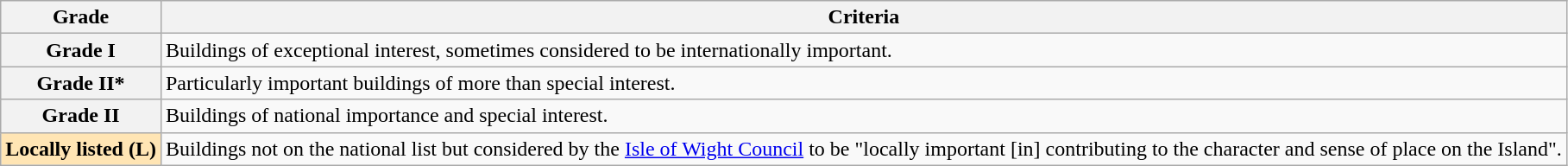<table class="wikitable" border="1">
<tr>
<th>Grade</th>
<th>Criteria</th>
</tr>
<tr>
<th>Grade I</th>
<td>Buildings of exceptional interest, sometimes considered to be internationally important.</td>
</tr>
<tr>
<th>Grade II*</th>
<td>Particularly important buildings of more than special interest.</td>
</tr>
<tr>
<th>Grade II</th>
<td>Buildings of national importance and special interest.</td>
</tr>
<tr>
<th style="background-color: #FFE5B4">Locally listed (L)</th>
<td>Buildings not on the national list but considered by the <a href='#'>Isle of Wight Council</a> to be "locally important [in] contributing to the character and sense of place on the Island".</td>
</tr>
</table>
